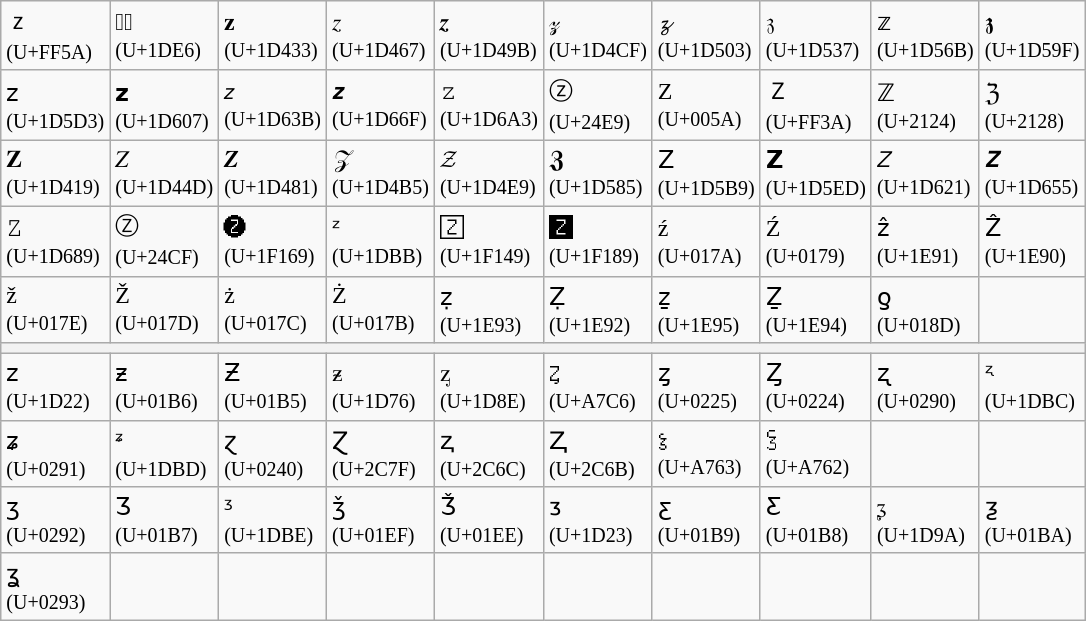<table class="wikitable">
<tr>
<td>ｚ <br><small>(U+FF5A)</small></td>
<td>◌ᷦ <br><small>(U+1DE6)</small></td>
<td>𝐳 <br><small>(U+1D433)</small></td>
<td>𝑧 <br><small>(U+1D467)</small></td>
<td>𝒛 <br><small>(U+1D49B)</small></td>
<td>𝓏 <br><small>(U+1D4CF)</small></td>
<td>𝔃 <br><small>(U+1D503)</small></td>
<td>𝔷 <br><small>(U+1D537)</small></td>
<td>𝕫 <br><small>(U+1D56B)</small></td>
<td>𝖟 <br><small>(U+1D59F)</small></td>
</tr>
<tr>
<td>𝗓 <br><small>(U+1D5D3)</small></td>
<td>𝘇 <br><small>(U+1D607)</small></td>
<td>𝘻 <br><small>(U+1D63B)</small></td>
<td>𝙯 <br><small>(U+1D66F)</small></td>
<td>𝚣 <br><small>(U+1D6A3)</small></td>
<td>ⓩ <br><small>(U+24E9)</small></td>
<td>Z <br><small>(U+005A)</small></td>
<td>Ｚ <br><small>(U+FF3A)</small></td>
<td>ℤ <br><small>(U+2124)</small></td>
<td>ℨ <br><small>(U+2128)</small></td>
</tr>
<tr>
<td>𝐙 <br><small>(U+1D419)</small></td>
<td>𝑍 <br><small>(U+1D44D)</small></td>
<td>𝒁 <br><small>(U+1D481)</small></td>
<td>𝒵 <br><small>(U+1D4B5)</small></td>
<td>𝓩 <br><small>(U+1D4E9)</small></td>
<td>𝖅 <br><small>(U+1D585)</small></td>
<td>𝖹 <br><small>(U+1D5B9)</small></td>
<td>𝗭 <br><small>(U+1D5ED)</small></td>
<td>𝘡 <br><small>(U+1D621)</small></td>
<td>𝙕 <br><small>(U+1D655)</small></td>
</tr>
<tr>
<td>𝚉 <br><small>(U+1D689)</small></td>
<td>Ⓩ <br><small>(U+24CF)</small></td>
<td>🅩 <br><small>(U+1F169)</small></td>
<td>ᶻ <br><small>(U+1DBB)</small></td>
<td>🅉 <br><small>(U+1F149)</small></td>
<td>🆉 <br><small>(U+1F189)</small></td>
<td>ź <br><small>(U+017A)</small></td>
<td>Ź <br><small>(U+0179)</small></td>
<td>ẑ <br><small>(U+1E91)</small></td>
<td>Ẑ <br><small>(U+1E90)</small></td>
</tr>
<tr>
<td>ž <br><small>(U+017E)</small></td>
<td>Ž <br><small>(U+017D)</small></td>
<td>ż <br><small>(U+017C)</small></td>
<td>Ż <br><small>(U+017B)</small></td>
<td>ẓ <br><small>(U+1E93)</small></td>
<td>Ẓ <br><small>(U+1E92)</small></td>
<td>ẕ <br><small>(U+1E95)</small></td>
<td>Ẕ <br><small>(U+1E94)</small></td>
<td>ƍ <br><small>(U+018D)</small></td>
<td></td>
</tr>
<tr>
<th colspan=10></th>
</tr>
<tr>
<td>ᴢ <br><small>(U+1D22)</small></td>
<td>ƶ <br><small>(U+01B6)</small></td>
<td>Ƶ <br><small>(U+01B5)</small></td>
<td>ᵶ <br><small>(U+1D76)</small></td>
<td>ᶎ <br><small>(U+1D8E)</small></td>
<td>Ᶎ <br><small>(U+A7C6)</small></td>
<td>ȥ <br><small>(U+0225)</small></td>
<td>Ȥ <br><small>(U+0224)</small></td>
<td>ʐ <br><small>(U+0290)</small></td>
<td>ᶼ <br><small>(U+1DBC)</small></td>
</tr>
<tr>
<td>ʑ <br><small>(U+0291)</small></td>
<td>ᶽ <br><small>(U+1DBD)</small></td>
<td>ɀ <br><small>(U+0240)</small></td>
<td>Ɀ <br><small>(U+2C7F)</small></td>
<td>ⱬ <br><small>(U+2C6C)</small></td>
<td>Ⱬ <br><small>(U+2C6B)</small></td>
<td>ꝣ <br><small>(U+A763)</small></td>
<td>Ꝣ <br><small>(U+A762)</small></td>
<td></td>
<td></td>
</tr>
<tr>
<td>ʒ <br><small>(U+0292)</small></td>
<td>Ʒ <br><small>(U+01B7)</small></td>
<td>ᶾ <br><small>(U+1DBE)</small></td>
<td>ǯ <br><small>(U+01EF)</small></td>
<td>Ǯ <br><small>(U+01EE)</small></td>
<td>ᴣ <br><small>(U+1D23)</small></td>
<td>ƹ <br><small>(U+01B9)</small></td>
<td>Ƹ <br><small>(U+01B8)</small></td>
<td>ᶚ <br><small>(U+1D9A)</small></td>
<td>ƺ <br><small>(U+01BA)</small></td>
</tr>
<tr>
<td>ʓ <br><small>(U+0293)</small></td>
<td></td>
<td></td>
<td></td>
<td></td>
<td></td>
<td></td>
<td></td>
<td></td>
<td></td>
</tr>
</table>
